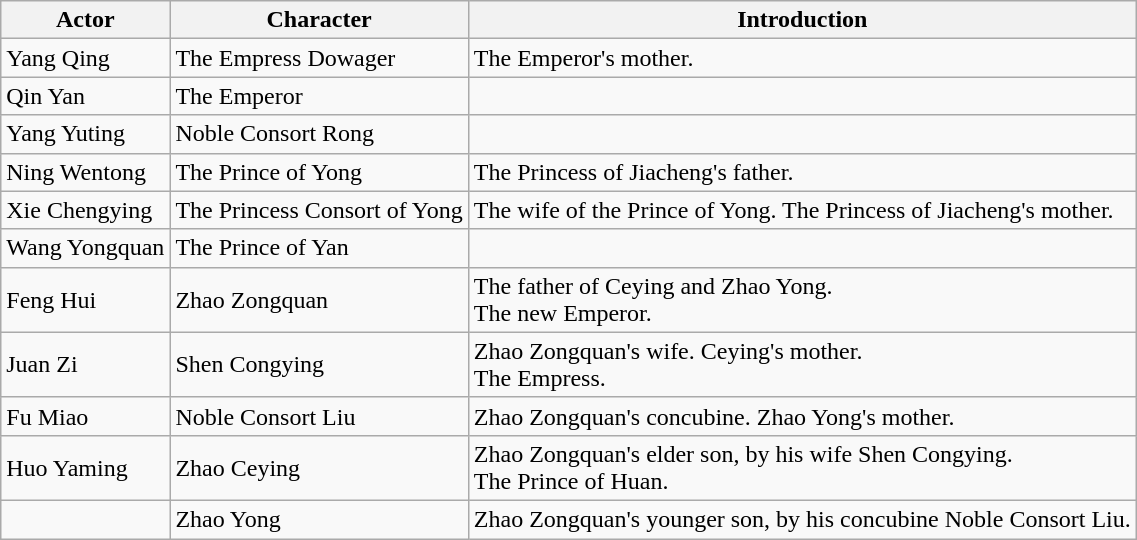<table class="wikitable">
<tr>
<th>Actor</th>
<th>Character</th>
<th>Introduction</th>
</tr>
<tr>
<td>Yang Qing</td>
<td>The Empress Dowager</td>
<td>The Emperor's mother.</td>
</tr>
<tr>
<td>Qin Yan</td>
<td>The Emperor</td>
<td></td>
</tr>
<tr>
<td>Yang Yuting</td>
<td>Noble Consort Rong</td>
<td></td>
</tr>
<tr>
<td>Ning Wentong</td>
<td>The Prince of Yong</td>
<td>The Princess of Jiacheng's father.</td>
</tr>
<tr>
<td>Xie Chengying</td>
<td>The Princess Consort of Yong</td>
<td>The wife of the Prince of Yong. The Princess of Jiacheng's mother.</td>
</tr>
<tr>
<td>Wang Yongquan</td>
<td>The Prince of Yan</td>
<td></td>
</tr>
<tr>
<td>Feng Hui</td>
<td>Zhao Zongquan</td>
<td>The father of Ceying and Zhao Yong.<br> The new Emperor.</td>
</tr>
<tr>
<td>Juan Zi</td>
<td>Shen Congying</td>
<td>Zhao Zongquan's wife. Ceying's mother.<br> The Empress.</td>
</tr>
<tr>
<td>Fu Miao</td>
<td>Noble Consort Liu</td>
<td>Zhao Zongquan's concubine. Zhao Yong's mother.</td>
</tr>
<tr>
<td>Huo Yaming</td>
<td>Zhao Ceying</td>
<td>Zhao Zongquan's elder son, by his wife Shen Congying.<br> The Prince of Huan.</td>
</tr>
<tr>
<td></td>
<td>Zhao Yong</td>
<td>Zhao Zongquan's younger son, by his concubine Noble Consort Liu.</td>
</tr>
</table>
